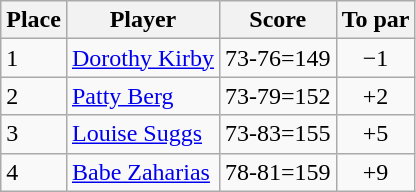<table class="wikitable">
<tr>
<th>Place</th>
<th>Player</th>
<th>Score</th>
<th>To par</th>
</tr>
<tr>
<td>1</td>
<td> <a href='#'>Dorothy Kirby</a></td>
<td>73-76=149</td>
<td align=center>−1</td>
</tr>
<tr>
<td>2</td>
<td> <a href='#'>Patty Berg</a></td>
<td>73-79=152</td>
<td align=center>+2</td>
</tr>
<tr>
<td>3</td>
<td> <a href='#'>Louise Suggs</a></td>
<td>73-83=155</td>
<td align=center>+5</td>
</tr>
<tr>
<td>4</td>
<td> <a href='#'>Babe Zaharias</a></td>
<td>78-81=159</td>
<td align=center>+9</td>
</tr>
</table>
